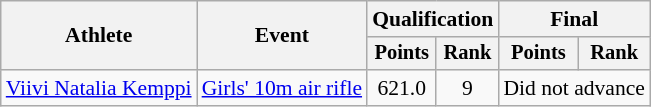<table class="wikitable" style="font-size:90%;">
<tr>
<th rowspan=2>Athlete</th>
<th rowspan=2>Event</th>
<th colspan=2>Qualification</th>
<th colspan=2>Final</th>
</tr>
<tr style="font-size:95%">
<th>Points</th>
<th>Rank</th>
<th>Points</th>
<th>Rank</th>
</tr>
<tr align=center>
<td align=left><a href='#'>Viivi Natalia Kemppi</a></td>
<td align=left><a href='#'>Girls' 10m air rifle</a></td>
<td>621.0</td>
<td>9</td>
<td colspan=2>Did not advance</td>
</tr>
</table>
